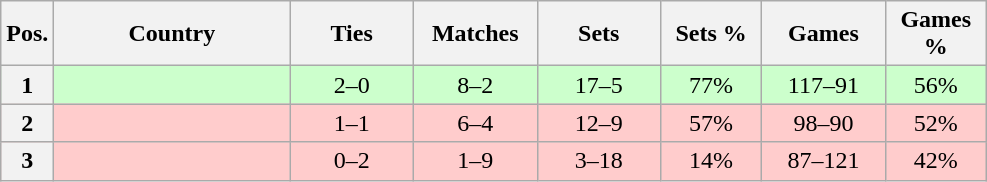<table class="wikitable nowrap" style=text-align:center>
<tr>
<th>Pos.</th>
<th width=150>Country</th>
<th width=75>Ties</th>
<th width=75>Matches</th>
<th width=75>Sets</th>
<th width=60>Sets %</th>
<th width=75>Games</th>
<th width=60>Games %</th>
</tr>
<tr style="background: #CCFFCC;">
<th>1</th>
<td align=left><strong></strong></td>
<td>2–0</td>
<td>8–2</td>
<td>17–5</td>
<td>77%</td>
<td>117–91</td>
<td>56%</td>
</tr>
<tr style="background: #FFCCCC;">
<th>2</th>
<td align=left><em></em></td>
<td>1–1</td>
<td>6–4</td>
<td>12–9</td>
<td>57%</td>
<td>98–90</td>
<td>52%</td>
</tr>
<tr style="background: #FFCCCC;">
<th>3</th>
<td align=left><em></em></td>
<td>0–2</td>
<td>1–9</td>
<td>3–18</td>
<td>14%</td>
<td>87–121</td>
<td>42%</td>
</tr>
</table>
